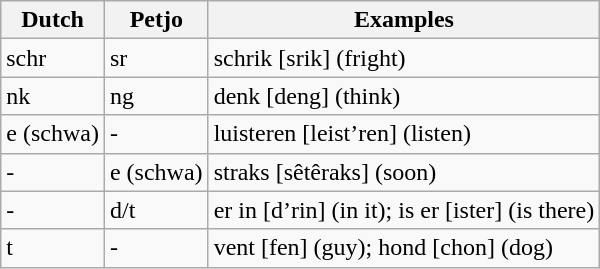<table class="wikitable">
<tr>
<th>Dutch</th>
<th>Petjo</th>
<th>Examples</th>
</tr>
<tr>
<td>schr</td>
<td>sr</td>
<td>schrik [srik] (fright)</td>
</tr>
<tr>
<td>nk</td>
<td>ng</td>
<td>denk [deng] (think)</td>
</tr>
<tr>
<td>e (schwa)</td>
<td>-</td>
<td>luisteren [leist’ren] (listen)</td>
</tr>
<tr>
<td>-</td>
<td>e (schwa)</td>
<td>straks [sêtêraks] (soon)</td>
</tr>
<tr>
<td>-</td>
<td>d/t</td>
<td>er in [d’rin] (in it); is er [ister] (is there)</td>
</tr>
<tr>
<td>t</td>
<td>-</td>
<td>vent [fen] (guy); hond [chon] (dog)</td>
</tr>
</table>
